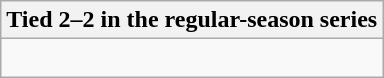<table class="wikitable collapsible collapsed">
<tr>
<th>Tied 2–2 in the regular-season series</th>
</tr>
<tr>
<td><br>


</td>
</tr>
</table>
